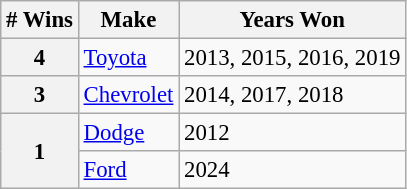<table class="wikitable" style="font-size: 95%;">
<tr>
<th># Wins</th>
<th>Make</th>
<th>Years Won</th>
</tr>
<tr>
<th>4</th>
<td> <a href='#'>Toyota</a></td>
<td>2013, 2015, 2016, 2019</td>
</tr>
<tr>
<th>3</th>
<td> <a href='#'>Chevrolet</a></td>
<td>2014, 2017, 2018</td>
</tr>
<tr>
<th rowspan="2">1</th>
<td> <a href='#'>Dodge</a></td>
<td>2012</td>
</tr>
<tr>
<td> <a href='#'>Ford</a></td>
<td>2024</td>
</tr>
</table>
